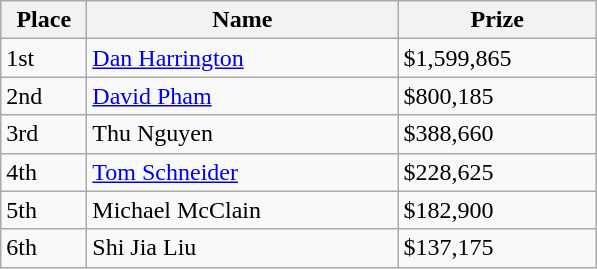<table class="wikitable">
<tr>
<th width="50">Place</th>
<th width="200">Name</th>
<th width="125">Prize</th>
</tr>
<tr>
<td>1st</td>
<td><a href='#'>Dan Harrington</a></td>
<td>$1,599,865</td>
</tr>
<tr>
<td>2nd</td>
<td><a href='#'>David Pham</a></td>
<td>$800,185</td>
</tr>
<tr>
<td>3rd</td>
<td>Thu Nguyen</td>
<td>$388,660</td>
</tr>
<tr>
<td>4th</td>
<td><a href='#'>Tom Schneider</a></td>
<td>$228,625</td>
</tr>
<tr>
<td>5th</td>
<td>Michael McClain</td>
<td>$182,900</td>
</tr>
<tr>
<td>6th</td>
<td>Shi Jia Liu</td>
<td>$137,175</td>
</tr>
</table>
